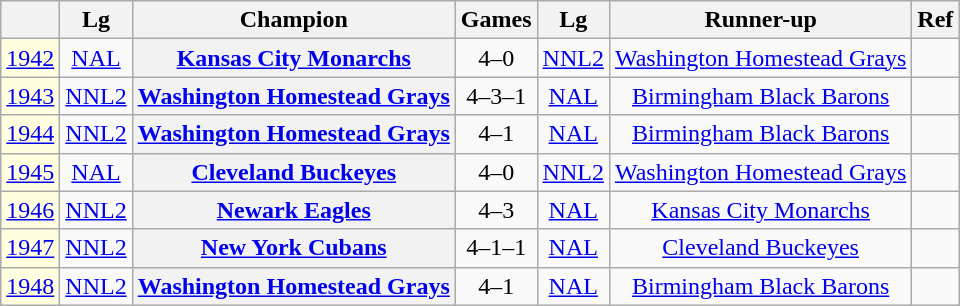<table class="wikitable" style="text-align:center;">
<tr>
<th></th>
<th>Lg</th>
<th>Champion</th>
<th>Games</th>
<th>Lg</th>
<th>Runner-up</th>
<th>Ref</th>
</tr>
<tr>
<td bgcolor="#ffffe0"><a href='#'>1942</a></td>
<td><a href='#'>NAL</a></td>
<td bgcolor=#f2f2f2><strong><a href='#'>Kansas City Monarchs</a></strong></td>
<td>4–0</td>
<td><a href='#'>NNL2</a></td>
<td><a href='#'>Washington Homestead Grays</a></td>
<td></td>
</tr>
<tr>
<td bgcolor="#ffffe0"><a href='#'>1943</a></td>
<td><a href='#'>NNL2</a></td>
<td bgcolor=#f2f2f2><strong><a href='#'>Washington Homestead Grays</a></strong></td>
<td>4–3–1</td>
<td><a href='#'>NAL</a></td>
<td><a href='#'>Birmingham Black Barons</a></td>
<td></td>
</tr>
<tr>
<td bgcolor="#ffffe0"><a href='#'>1944</a></td>
<td><a href='#'>NNL2</a></td>
<td bgcolor=#f2f2f2><strong><a href='#'>Washington Homestead Grays</a></strong></td>
<td>4–1</td>
<td><a href='#'>NAL</a></td>
<td><a href='#'>Birmingham Black Barons</a></td>
<td></td>
</tr>
<tr>
<td bgcolor="#ffffe0"><a href='#'>1945</a></td>
<td><a href='#'>NAL</a></td>
<td bgcolor=#f2f2f2><strong><a href='#'>Cleveland Buckeyes</a></strong></td>
<td>4–0</td>
<td><a href='#'>NNL2</a></td>
<td><a href='#'>Washington Homestead Grays</a></td>
<td></td>
</tr>
<tr>
<td bgcolor="#ffffe0"><a href='#'>1946</a></td>
<td><a href='#'>NNL2</a></td>
<td bgcolor=#f2f2f2><strong><a href='#'>Newark Eagles</a></strong></td>
<td>4–3</td>
<td><a href='#'>NAL</a></td>
<td><a href='#'>Kansas City Monarchs</a></td>
<td></td>
</tr>
<tr>
<td bgcolor="#ffffe0"><a href='#'>1947</a></td>
<td><a href='#'>NNL2</a></td>
<td bgcolor=#f2f2f2><strong><a href='#'>New York Cubans</a></strong></td>
<td>4–1–1</td>
<td><a href='#'>NAL</a></td>
<td><a href='#'>Cleveland Buckeyes</a></td>
<td></td>
</tr>
<tr>
<td bgcolor="#ffffe0"><a href='#'>1948</a></td>
<td><a href='#'>NNL2</a></td>
<td bgcolor=#f2f2f2><strong><a href='#'>Washington Homestead Grays</a></strong></td>
<td>4–1</td>
<td><a href='#'>NAL</a></td>
<td><a href='#'>Birmingham Black Barons</a></td>
<td></td>
</tr>
</table>
